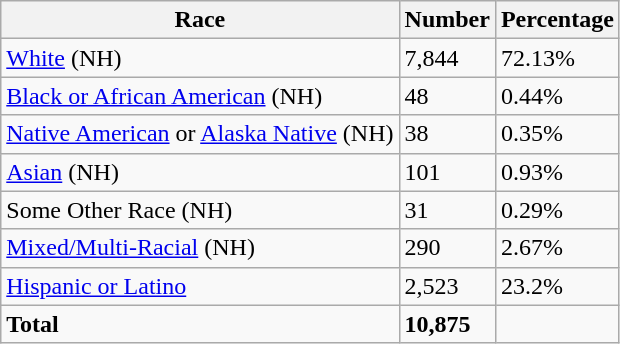<table class="wikitable">
<tr>
<th>Race</th>
<th>Number</th>
<th>Percentage</th>
</tr>
<tr>
<td><a href='#'>White</a> (NH)</td>
<td>7,844</td>
<td>72.13%</td>
</tr>
<tr>
<td><a href='#'>Black or African American</a> (NH)</td>
<td>48</td>
<td>0.44%</td>
</tr>
<tr>
<td><a href='#'>Native American</a> or <a href='#'>Alaska Native</a> (NH)</td>
<td>38</td>
<td>0.35%</td>
</tr>
<tr>
<td><a href='#'>Asian</a> (NH)</td>
<td>101</td>
<td>0.93%</td>
</tr>
<tr>
<td>Some Other Race (NH)</td>
<td>31</td>
<td>0.29%</td>
</tr>
<tr>
<td><a href='#'>Mixed/Multi-Racial</a> (NH)</td>
<td>290</td>
<td>2.67%</td>
</tr>
<tr>
<td><a href='#'>Hispanic or Latino</a></td>
<td>2,523</td>
<td>23.2%</td>
</tr>
<tr>
<td><strong>Total</strong></td>
<td><strong>10,875</strong></td>
<td></td>
</tr>
</table>
